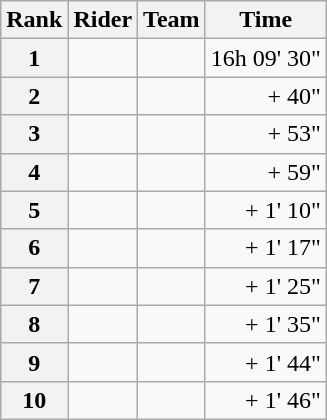<table class="wikitable" margin-bottom:0;">
<tr>
<th scope="col">Rank</th>
<th scope="col">Rider</th>
<th scope="col">Team</th>
<th scope="col">Time</th>
</tr>
<tr>
<th scope="row">1</th>
<td> </td>
<td></td>
<td align="right">16h 09' 30"</td>
</tr>
<tr>
<th scope="row">2</th>
<td></td>
<td></td>
<td align="right">+ 40"</td>
</tr>
<tr>
<th scope="row">3</th>
<td></td>
<td></td>
<td align="right">+ 53"</td>
</tr>
<tr>
<th scope="row">4</th>
<td></td>
<td></td>
<td align="right">+ 59"</td>
</tr>
<tr>
<th scope="row">5</th>
<td></td>
<td></td>
<td align="right">+ 1' 10"</td>
</tr>
<tr>
<th scope="row">6</th>
<td></td>
<td></td>
<td align="right">+ 1' 17"</td>
</tr>
<tr>
<th scope="row">7</th>
<td></td>
<td></td>
<td align="right">+ 1' 25"</td>
</tr>
<tr>
<th scope="row">8</th>
<td></td>
<td></td>
<td align="right">+ 1' 35"</td>
</tr>
<tr>
<th scope="row">9</th>
<td> </td>
<td></td>
<td align="right">+ 1' 44"</td>
</tr>
<tr>
<th scope="row">10</th>
<td></td>
<td></td>
<td align="right">+ 1' 46"</td>
</tr>
</table>
